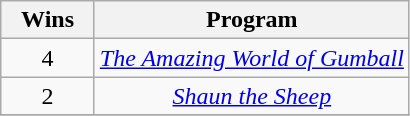<table class="wikitable" style="text-align:center;">
<tr>
<th scope="col" style="width:55px;">Wins</th>
<th scope="col" style="text-align:center;">Program</th>
</tr>
<tr>
<td style="text-align:center;">4</td>
<td><em><a href='#'>The Amazing World of Gumball</a></em></td>
</tr>
<tr>
<td style="text-align:center;">2</td>
<td><em><a href='#'>Shaun the Sheep</a></em></td>
</tr>
<tr>
</tr>
</table>
